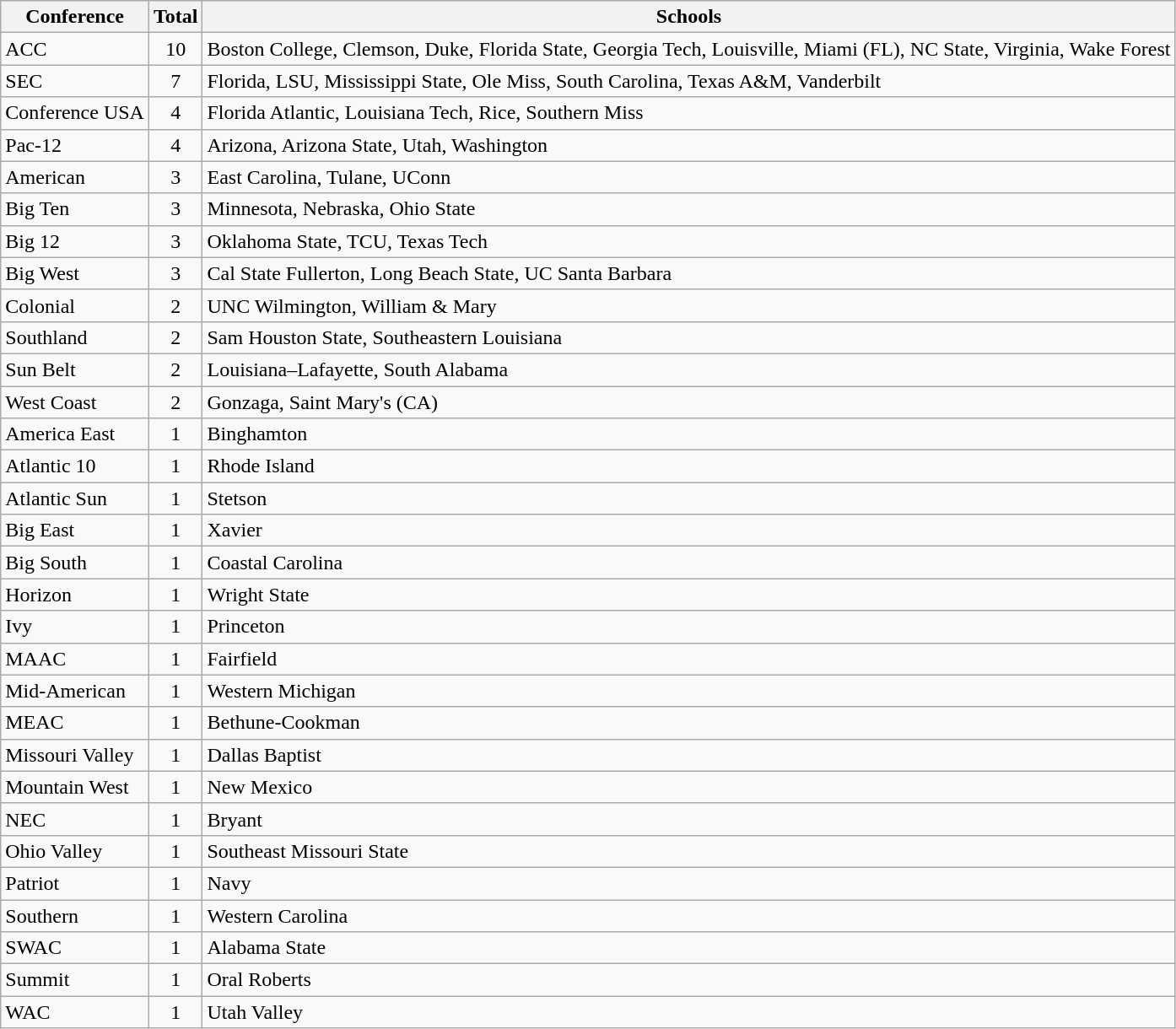<table class="wikitable sortable">
<tr>
<th>Conference</th>
<th>Total</th>
<th>Schools</th>
</tr>
<tr>
<td>ACC</td>
<td align=center>10</td>
<td>Boston College, Clemson, Duke, Florida State, Georgia Tech, Louisville, Miami (FL), NC State, Virginia, Wake Forest</td>
</tr>
<tr>
<td>SEC</td>
<td align=center>7</td>
<td>Florida, LSU, Mississippi State, Ole Miss, South Carolina, Texas A&M, Vanderbilt</td>
</tr>
<tr>
<td>Conference USA</td>
<td align=center>4</td>
<td>Florida Atlantic, Louisiana Tech, Rice, Southern Miss</td>
</tr>
<tr>
<td>Pac-12</td>
<td align=center>4</td>
<td>Arizona, Arizona State, Utah, Washington</td>
</tr>
<tr>
<td>American</td>
<td align=center>3</td>
<td>East Carolina, Tulane, UConn</td>
</tr>
<tr>
<td>Big Ten</td>
<td align=center>3</td>
<td>Minnesota, Nebraska, Ohio State</td>
</tr>
<tr>
<td>Big 12</td>
<td align=center>3</td>
<td>Oklahoma State, TCU, Texas Tech</td>
</tr>
<tr>
<td>Big West</td>
<td align=center>3</td>
<td>Cal State Fullerton, Long Beach State, UC Santa Barbara</td>
</tr>
<tr>
<td>Colonial</td>
<td align=center>2</td>
<td>UNC Wilmington, William & Mary</td>
</tr>
<tr>
<td>Southland</td>
<td align=center>2</td>
<td>Sam Houston State, Southeastern Louisiana</td>
</tr>
<tr>
<td>Sun Belt</td>
<td align=center>2</td>
<td>Louisiana–Lafayette, South Alabama</td>
</tr>
<tr>
<td>West Coast</td>
<td align=center>2</td>
<td>Gonzaga, Saint Mary's (CA)</td>
</tr>
<tr>
<td>America East</td>
<td align=center>1</td>
<td>Binghamton</td>
</tr>
<tr>
<td>Atlantic 10</td>
<td align=center>1</td>
<td>Rhode Island</td>
</tr>
<tr>
<td>Atlantic Sun</td>
<td align=center>1</td>
<td>Stetson</td>
</tr>
<tr>
<td>Big East</td>
<td align=center>1</td>
<td>Xavier</td>
</tr>
<tr>
<td>Big South</td>
<td align=center>1</td>
<td>Coastal Carolina</td>
</tr>
<tr>
<td>Horizon</td>
<td align=center>1</td>
<td>Wright State</td>
</tr>
<tr>
<td>Ivy</td>
<td align=center>1</td>
<td>Princeton</td>
</tr>
<tr>
<td>MAAC</td>
<td align=center>1</td>
<td>Fairfield</td>
</tr>
<tr>
<td>Mid-American</td>
<td align=center>1</td>
<td>Western Michigan</td>
</tr>
<tr>
<td>MEAC</td>
<td align=center>1</td>
<td>Bethune-Cookman</td>
</tr>
<tr>
<td>Missouri Valley</td>
<td align=center>1</td>
<td>Dallas Baptist</td>
</tr>
<tr>
<td>Mountain West</td>
<td align=center>1</td>
<td>New Mexico</td>
</tr>
<tr>
<td>NEC</td>
<td align=center>1</td>
<td>Bryant</td>
</tr>
<tr>
<td>Ohio Valley</td>
<td align=center>1</td>
<td>Southeast Missouri State</td>
</tr>
<tr>
<td>Patriot</td>
<td align=center>1</td>
<td>Navy</td>
</tr>
<tr>
<td>Southern</td>
<td align=center>1</td>
<td>Western Carolina</td>
</tr>
<tr>
<td>SWAC</td>
<td align=center>1</td>
<td>Alabama State</td>
</tr>
<tr>
<td>Summit</td>
<td align=center>1</td>
<td>Oral Roberts</td>
</tr>
<tr>
<td>WAC</td>
<td align=center>1</td>
<td>Utah Valley</td>
</tr>
</table>
